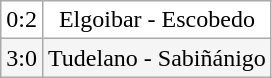<table class="wikitable">
<tr align=center bgcolor=white>
<td>0:2</td>
<td>Elgoibar - Escobedo</td>
</tr>
<tr align=center bgcolor=#F5F5F5>
<td>3:0</td>
<td>Tudelano - Sabiñánigo</td>
</tr>
</table>
